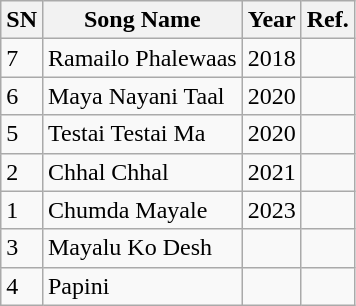<table class="wikitable sortable">
<tr>
<th>SN</th>
<th>Song Name</th>
<th>Year</th>
<th>Ref.</th>
</tr>
<tr>
<td>7</td>
<td>Ramailo Phalewaas</td>
<td>2018</td>
<td></td>
</tr>
<tr>
<td>6</td>
<td>Maya Nayani Taal</td>
<td>2020</td>
<td></td>
</tr>
<tr>
<td>5</td>
<td>Testai Testai Ma</td>
<td>2020</td>
<td></td>
</tr>
<tr>
<td>2</td>
<td>Chhal Chhal</td>
<td>2021</td>
<td></td>
</tr>
<tr>
<td>1</td>
<td>Chumda Mayale</td>
<td>2023</td>
<td></td>
</tr>
<tr>
<td>3</td>
<td>Mayalu Ko Desh</td>
<td></td>
<td></td>
</tr>
<tr>
<td>4</td>
<td>Papini</td>
<td></td>
<td></td>
</tr>
</table>
